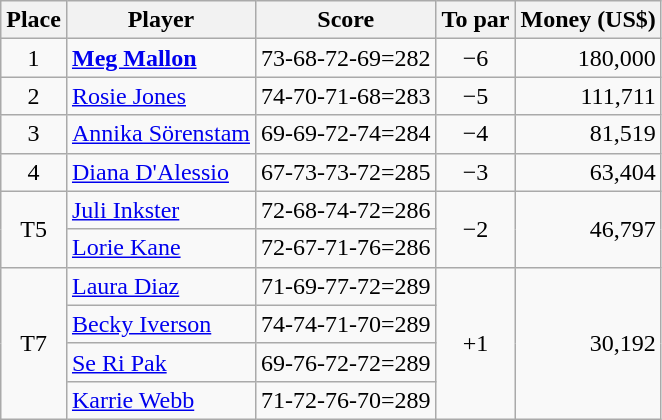<table class="wikitable">
<tr>
<th>Place</th>
<th>Player</th>
<th>Score</th>
<th>To par</th>
<th>Money (US$)</th>
</tr>
<tr>
<td align=center>1</td>
<td> <strong><a href='#'>Meg Mallon</a></strong></td>
<td>73-68-72-69=282</td>
<td align=center>−6</td>
<td align=right>180,000</td>
</tr>
<tr>
<td align=center>2</td>
<td> <a href='#'>Rosie Jones</a></td>
<td>74-70-71-68=283</td>
<td align=center>−5</td>
<td align=right>111,711</td>
</tr>
<tr>
<td align=center>3</td>
<td> <a href='#'>Annika Sörenstam</a></td>
<td>69-69-72-74=284</td>
<td align=center>−4</td>
<td align=right>81,519</td>
</tr>
<tr>
<td align=center>4</td>
<td> <a href='#'>Diana D'Alessio</a></td>
<td>67-73-73-72=285</td>
<td align=center>−3</td>
<td align=right>63,404</td>
</tr>
<tr>
<td rowspan="2" align=center>T5</td>
<td> <a href='#'>Juli Inkster</a></td>
<td>72-68-74-72=286</td>
<td rowspan="2" align=center>−2</td>
<td rowspan="2" align=right>46,797</td>
</tr>
<tr>
<td> <a href='#'>Lorie Kane</a></td>
<td>72-67-71-76=286</td>
</tr>
<tr>
<td rowspan="4" align=center>T7</td>
<td> <a href='#'>Laura Diaz</a></td>
<td>71-69-77-72=289</td>
<td rowspan="4" align=center>+1</td>
<td rowspan="4" align=right>30,192</td>
</tr>
<tr>
<td> <a href='#'>Becky Iverson</a></td>
<td>74-74-71-70=289</td>
</tr>
<tr>
<td> <a href='#'>Se Ri Pak</a></td>
<td>69-76-72-72=289</td>
</tr>
<tr>
<td> <a href='#'>Karrie Webb</a></td>
<td>71-72-76-70=289</td>
</tr>
</table>
